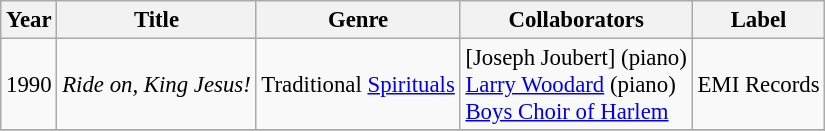<table class="wikitable" style="font-size:95%;">
<tr>
<th>Year</th>
<th>Title</th>
<th>Genre</th>
<th>Collaborators</th>
<th>Label</th>
</tr>
<tr>
<td>1990</td>
<td><em>Ride on, King Jesus!</em></td>
<td>Traditional <a href='#'>Spirituals</a></td>
<td>[Joseph Joubert] (piano)<br><a href='#'>Larry Woodard</a> (piano)<br><a href='#'>Boys Choir of Harlem</a></td>
<td>EMI Records</td>
</tr>
<tr>
</tr>
</table>
